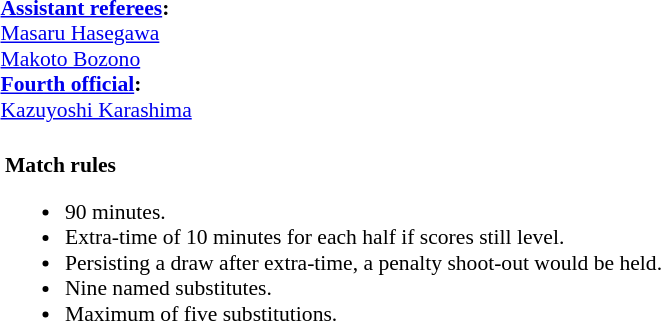<table style="width:100%;font-size:90%">
<tr>
<td><br><strong><a href='#'>Assistant referees</a>:</strong>
<br><a href='#'>Masaru Hasegawa</a>
<br><a href='#'>Makoto Bozono</a>
<br><strong><a href='#'>Fourth official</a>:</strong>
<br><a href='#'>Kazuyoshi Karashima</a><table style="width:60%; vertical-align:top;">
<tr>
<td><br><strong>Match rules</strong><ul><li>90 minutes.</li><li>Extra-time of 10 minutes for each half if scores still level.</li><li>Persisting a draw after extra-time, a penalty shoot-out would be held.</li><li>Nine named substitutes.</li><li>Maximum of five substitutions.</li></ul></td>
</tr>
</table>
</td>
</tr>
</table>
